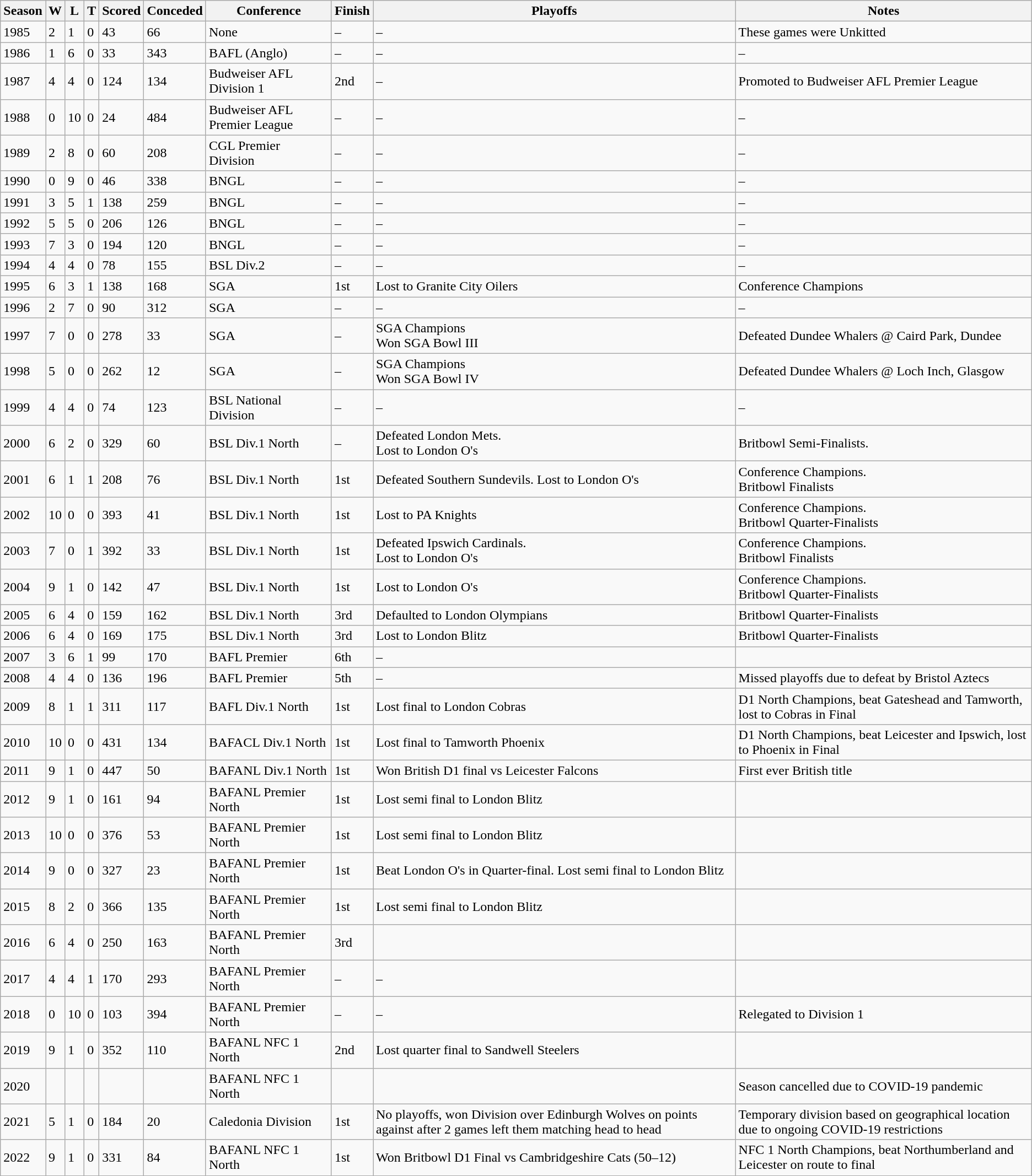<table class="wikitable" style="text-align:left">
<tr>
<th>Season</th>
<th>W</th>
<th>L</th>
<th>T</th>
<th>Scored</th>
<th>Conceded</th>
<th>Conference</th>
<th>Finish</th>
<th>Playoffs</th>
<th>Notes</th>
</tr>
<tr>
<td>1985</td>
<td>2</td>
<td>1</td>
<td>0</td>
<td>43</td>
<td>66</td>
<td>None</td>
<td>–</td>
<td>–</td>
<td>These games were Unkitted</td>
</tr>
<tr>
<td>1986</td>
<td>1</td>
<td>6</td>
<td>0</td>
<td>33</td>
<td>343</td>
<td>BAFL (Anglo)</td>
<td>–</td>
<td>–</td>
<td>–</td>
</tr>
<tr>
<td>1987</td>
<td>4</td>
<td>4</td>
<td>0</td>
<td>124</td>
<td>134</td>
<td>Budweiser AFL <br>Division 1</td>
<td>2nd</td>
<td>–</td>
<td>Promoted to Budweiser AFL Premier League</td>
</tr>
<tr>
<td>1988</td>
<td>0</td>
<td>10</td>
<td>0</td>
<td>24</td>
<td>484</td>
<td>Budweiser AFL Premier League</td>
<td>–</td>
<td>–</td>
<td>–</td>
</tr>
<tr>
<td>1989</td>
<td>2</td>
<td>8</td>
<td>0</td>
<td>60</td>
<td>208</td>
<td>CGL Premier Division</td>
<td>–</td>
<td>–</td>
<td>–</td>
</tr>
<tr>
<td>1990</td>
<td>0</td>
<td>9</td>
<td>0</td>
<td>46</td>
<td>338</td>
<td>BNGL</td>
<td>–</td>
<td>–</td>
<td>–</td>
</tr>
<tr>
<td>1991</td>
<td>3</td>
<td>5</td>
<td>1</td>
<td>138</td>
<td>259</td>
<td>BNGL</td>
<td>–</td>
<td>–</td>
<td>–</td>
</tr>
<tr>
<td>1992</td>
<td>5</td>
<td>5</td>
<td>0</td>
<td>206</td>
<td>126</td>
<td>BNGL</td>
<td>–</td>
<td>–</td>
<td>–</td>
</tr>
<tr>
<td>1993</td>
<td>7</td>
<td>3</td>
<td>0</td>
<td>194</td>
<td>120</td>
<td>BNGL</td>
<td>–</td>
<td>–</td>
<td>–</td>
</tr>
<tr>
<td>1994</td>
<td>4</td>
<td>4</td>
<td>0</td>
<td>78</td>
<td>155</td>
<td>BSL Div.2</td>
<td>–</td>
<td>–</td>
<td>–</td>
</tr>
<tr>
<td>1995</td>
<td>6</td>
<td>3</td>
<td>1</td>
<td>138</td>
<td>168</td>
<td>SGA</td>
<td>1st</td>
<td>Lost to Granite City Oilers</td>
<td>Conference Champions</td>
</tr>
<tr>
<td>1996</td>
<td>2</td>
<td>7</td>
<td>0</td>
<td>90</td>
<td>312</td>
<td>SGA</td>
<td>–</td>
<td>–</td>
<td>–</td>
</tr>
<tr>
<td>1997</td>
<td>7</td>
<td>0</td>
<td>0</td>
<td>278</td>
<td>33</td>
<td>SGA</td>
<td>–</td>
<td>SGA Champions<br>Won SGA Bowl III</td>
<td>Defeated Dundee Whalers @ Caird Park, Dundee</td>
</tr>
<tr>
<td>1998</td>
<td>5</td>
<td>0</td>
<td>0</td>
<td>262</td>
<td>12</td>
<td>SGA</td>
<td>–</td>
<td>SGA Champions<br>Won SGA Bowl IV</td>
<td>Defeated Dundee Whalers @ Loch Inch, Glasgow</td>
</tr>
<tr>
<td>1999</td>
<td>4</td>
<td>4</td>
<td>0</td>
<td>74</td>
<td>123</td>
<td>BSL National Division</td>
<td>–</td>
<td>–</td>
<td>–</td>
</tr>
<tr>
<td>2000</td>
<td>6</td>
<td>2</td>
<td>0</td>
<td>329</td>
<td>60</td>
<td>BSL Div.1 North</td>
<td>–</td>
<td>Defeated London Mets.         <br>Lost to London O's</td>
<td>Britbowl Semi-Finalists.</td>
</tr>
<tr>
<td>2001</td>
<td>6</td>
<td>1</td>
<td>1</td>
<td>208</td>
<td>76</td>
<td>BSL Div.1 North</td>
<td>1st</td>
<td>Defeated Southern Sundevils. Lost to London O's</td>
<td>Conference Champions.<br>Britbowl Finalists</td>
</tr>
<tr>
<td>2002</td>
<td>10</td>
<td>0</td>
<td>0</td>
<td>393</td>
<td>41</td>
<td>BSL Div.1 North</td>
<td>1st</td>
<td>Lost to PA Knights</td>
<td>Conference Champions.<br>Britbowl Quarter-Finalists</td>
</tr>
<tr>
<td>2003</td>
<td>7</td>
<td>0</td>
<td>1</td>
<td>392</td>
<td>33</td>
<td>BSL Div.1 North</td>
<td>1st</td>
<td>Defeated Ipswich Cardinals.<br>Lost to London O's</td>
<td>Conference Champions.<br>Britbowl Finalists</td>
</tr>
<tr>
<td>2004</td>
<td>9</td>
<td>1</td>
<td>0</td>
<td>142</td>
<td>47</td>
<td>BSL Div.1 North</td>
<td>1st</td>
<td>Lost to London O's</td>
<td>Conference Champions.<br>Britbowl Quarter-Finalists</td>
</tr>
<tr>
<td>2005</td>
<td>6</td>
<td>4</td>
<td>0</td>
<td>159</td>
<td>162</td>
<td>BSL Div.1 North</td>
<td>3rd</td>
<td>Defaulted to London Olympians</td>
<td>Britbowl Quarter-Finalists</td>
</tr>
<tr>
<td>2006</td>
<td>6</td>
<td>4</td>
<td>0</td>
<td>169</td>
<td>175</td>
<td>BSL Div.1 North</td>
<td>3rd</td>
<td>Lost to London Blitz</td>
<td>Britbowl Quarter-Finalists</td>
</tr>
<tr>
<td>2007</td>
<td>3</td>
<td>6</td>
<td>1</td>
<td>99</td>
<td>170</td>
<td>BAFL Premier</td>
<td>6th</td>
<td>–</td>
<td></td>
</tr>
<tr>
<td>2008</td>
<td>4</td>
<td>4</td>
<td>0</td>
<td>136</td>
<td>196</td>
<td>BAFL Premier</td>
<td>5th</td>
<td>–</td>
<td>Missed playoffs due to defeat by Bristol Aztecs</td>
</tr>
<tr>
<td>2009</td>
<td>8</td>
<td>1</td>
<td>1</td>
<td>311</td>
<td>117</td>
<td>BAFL Div.1 North</td>
<td>1st</td>
<td>Lost final to London Cobras</td>
<td>D1 North Champions, beat Gateshead and Tamworth, lost to Cobras in Final</td>
</tr>
<tr>
<td>2010</td>
<td>10</td>
<td>0</td>
<td>0</td>
<td>431</td>
<td>134</td>
<td>BAFACL Div.1 North</td>
<td>1st</td>
<td>Lost final to Tamworth Phoenix</td>
<td>D1 North Champions, beat Leicester and Ipswich, lost to Phoenix in Final</td>
</tr>
<tr>
<td>2011</td>
<td>9</td>
<td>1</td>
<td>0</td>
<td>447</td>
<td>50</td>
<td>BAFANL Div.1 North</td>
<td>1st</td>
<td>Won British D1 final vs Leicester Falcons</td>
<td>First ever British title</td>
</tr>
<tr>
<td>2012</td>
<td>9</td>
<td>1</td>
<td>0</td>
<td>161</td>
<td>94</td>
<td>BAFANL Premier North</td>
<td>1st</td>
<td>Lost semi final to London Blitz</td>
<td></td>
</tr>
<tr>
<td>2013</td>
<td>10</td>
<td>0</td>
<td>0</td>
<td>376</td>
<td>53</td>
<td>BAFANL Premier North</td>
<td>1st</td>
<td>Lost semi final to London Blitz</td>
<td></td>
</tr>
<tr>
<td>2014</td>
<td>9</td>
<td>0</td>
<td>0</td>
<td>327</td>
<td>23</td>
<td>BAFANL Premier North</td>
<td>1st</td>
<td>Beat London O's in Quarter-final. Lost semi final to London Blitz</td>
<td></td>
</tr>
<tr>
<td>2015</td>
<td>8</td>
<td>2</td>
<td>0</td>
<td>366</td>
<td>135</td>
<td>BAFANL Premier North</td>
<td>1st</td>
<td>Lost semi final to London Blitz</td>
<td></td>
</tr>
<tr>
<td>2016</td>
<td>6</td>
<td>4</td>
<td>0</td>
<td>250</td>
<td>163</td>
<td>BAFANL Premier North</td>
<td>3rd</td>
<td></td>
<td></td>
</tr>
<tr>
<td>2017</td>
<td>4</td>
<td>4</td>
<td>1</td>
<td>170</td>
<td>293</td>
<td>BAFANL Premier North</td>
<td>–</td>
<td>–</td>
<td></td>
</tr>
<tr>
<td>2018</td>
<td>0</td>
<td>10</td>
<td>0</td>
<td>103</td>
<td>394</td>
<td>BAFANL Premier North</td>
<td>–</td>
<td>–</td>
<td>Relegated to Division 1</td>
</tr>
<tr>
<td>2019</td>
<td>9</td>
<td>1</td>
<td>0</td>
<td>352</td>
<td>110</td>
<td>BAFANL NFC 1 North</td>
<td>2nd</td>
<td>Lost quarter final to Sandwell Steelers</td>
<td></td>
</tr>
<tr>
<td>2020</td>
<td></td>
<td></td>
<td></td>
<td></td>
<td></td>
<td>BAFANL NFC 1 North</td>
<td></td>
<td></td>
<td>Season cancelled due to COVID-19 pandemic</td>
</tr>
<tr>
<td>2021</td>
<td>5</td>
<td>1</td>
<td>0</td>
<td>184</td>
<td>20</td>
<td>Caledonia Division</td>
<td>1st</td>
<td>No playoffs, won Division over Edinburgh Wolves on points against after 2 games left them matching head to head</td>
<td>Temporary division based on geographical location due to ongoing COVID-19 restrictions</td>
</tr>
<tr>
<td>2022</td>
<td>9</td>
<td>1</td>
<td>0</td>
<td>331</td>
<td>84</td>
<td>BAFANL NFC 1 North</td>
<td>1st</td>
<td>Won Britbowl D1 Final vs Cambridgeshire Cats (50–12)</td>
<td>NFC 1 North Champions, beat Northumberland and Leicester on route to final</td>
</tr>
</table>
